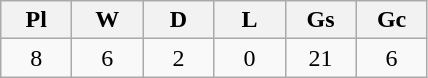<table class="wikitable" style="text-align:center">
<tr>
<th width=40px>Pl</th>
<th width=40px>W</th>
<th width=40px>D</th>
<th width=40px>L</th>
<th width=40px>Gs</th>
<th width=40px>Gc</th>
</tr>
<tr>
<td>8</td>
<td>6</td>
<td>2</td>
<td>0</td>
<td>21</td>
<td>6</td>
</tr>
</table>
